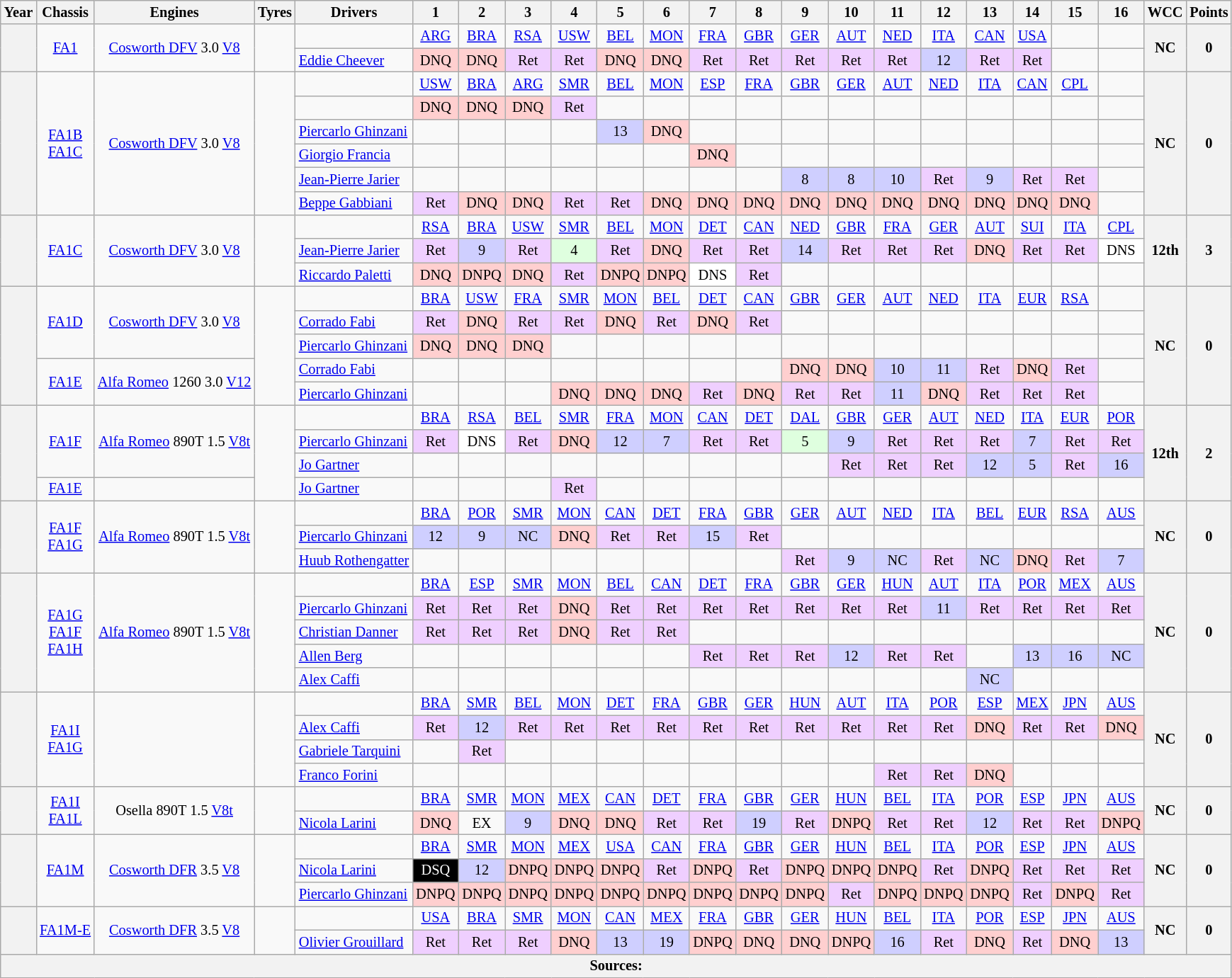<table class="wikitable" style="text-align:center; font-size:85%">
<tr>
<th>Year</th>
<th>Chassis</th>
<th>Engines</th>
<th>Tyres</th>
<th>Drivers</th>
<th>1</th>
<th>2</th>
<th>3</th>
<th>4</th>
<th>5</th>
<th>6</th>
<th>7</th>
<th>8</th>
<th>9</th>
<th>10</th>
<th>11</th>
<th>12</th>
<th>13</th>
<th>14</th>
<th>15</th>
<th>16</th>
<th>WCC</th>
<th>Points</th>
</tr>
<tr>
<th rowspan="2"></th>
<td rowspan="2"><a href='#'>FA1</a></td>
<td rowspan="2"><a href='#'>Cosworth DFV</a> 3.0 <a href='#'>V8</a></td>
<td rowspan="2"></td>
<td></td>
<td><a href='#'>ARG</a></td>
<td><a href='#'>BRA</a></td>
<td><a href='#'>RSA</a></td>
<td><a href='#'>USW</a></td>
<td><a href='#'>BEL</a></td>
<td><a href='#'>MON</a></td>
<td><a href='#'>FRA</a></td>
<td><a href='#'>GBR</a></td>
<td><a href='#'>GER</a></td>
<td><a href='#'>AUT</a></td>
<td><a href='#'>NED</a></td>
<td><a href='#'>ITA</a></td>
<td><a href='#'>CAN</a></td>
<td><a href='#'>USA</a></td>
<td></td>
<td></td>
<th rowspan="2">NC</th>
<th rowspan="2">0</th>
</tr>
<tr>
<td align="left"> <a href='#'>Eddie Cheever</a></td>
<td style="background:#FFCFCF;">DNQ</td>
<td style="background:#FFCFCF;">DNQ</td>
<td style="background:#EFCFFF;">Ret</td>
<td style="background:#EFCFFF;">Ret</td>
<td style="background:#FFCFCF;">DNQ</td>
<td style="background:#FFCFCF;">DNQ</td>
<td style="background:#EFCFFF;">Ret</td>
<td style="background:#EFCFFF;">Ret</td>
<td style="background:#EFCFFF;">Ret</td>
<td style="background:#EFCFFF;">Ret</td>
<td style="background:#EFCFFF;">Ret</td>
<td style="background:#CFCFFF;">12</td>
<td style="background:#EFCFFF;">Ret</td>
<td style="background:#EFCFFF;">Ret</td>
<td></td>
<td></td>
</tr>
<tr>
<th rowspan="6"></th>
<td rowspan="6"><a href='#'>FA1B</a><br><a href='#'>FA1C</a></td>
<td rowspan="6"><a href='#'>Cosworth DFV</a> 3.0 <a href='#'>V8</a></td>
<td rowspan="6"></td>
<td></td>
<td><a href='#'>USW</a></td>
<td><a href='#'>BRA</a></td>
<td><a href='#'>ARG</a></td>
<td><a href='#'>SMR</a></td>
<td><a href='#'>BEL</a></td>
<td><a href='#'>MON</a></td>
<td><a href='#'>ESP</a></td>
<td><a href='#'>FRA</a></td>
<td><a href='#'>GBR</a></td>
<td><a href='#'>GER</a></td>
<td><a href='#'>AUT</a></td>
<td><a href='#'>NED</a></td>
<td><a href='#'>ITA</a></td>
<td><a href='#'>CAN</a></td>
<td><a href='#'>CPL</a></td>
<td></td>
<th rowspan="6">NC</th>
<th rowspan="6">0</th>
</tr>
<tr>
<td align="left"></td>
<td style="background:#FFCFCF;">DNQ</td>
<td style="background:#FFCFCF;">DNQ</td>
<td style="background:#FFCFCF;">DNQ</td>
<td style="background:#EFCFFF;">Ret</td>
<td></td>
<td></td>
<td></td>
<td></td>
<td></td>
<td></td>
<td></td>
<td></td>
<td></td>
<td></td>
<td></td>
<td></td>
</tr>
<tr>
<td align="left"> <a href='#'>Piercarlo Ghinzani</a></td>
<td></td>
<td></td>
<td></td>
<td></td>
<td style="background:#CFCFFF;">13</td>
<td style="background:#FFCFCF;">DNQ</td>
<td></td>
<td></td>
<td></td>
<td></td>
<td></td>
<td></td>
<td></td>
<td></td>
<td></td>
<td></td>
</tr>
<tr>
<td align="left"> <a href='#'>Giorgio Francia</a></td>
<td></td>
<td></td>
<td></td>
<td></td>
<td></td>
<td></td>
<td style="background:#FFCFCF;">DNQ</td>
<td></td>
<td></td>
<td></td>
<td></td>
<td></td>
<td></td>
<td></td>
<td></td>
<td></td>
</tr>
<tr>
<td align="left"> <a href='#'>Jean-Pierre Jarier</a></td>
<td></td>
<td></td>
<td></td>
<td></td>
<td></td>
<td></td>
<td></td>
<td></td>
<td style="background:#CFCFFF;">8</td>
<td style="background:#CFCFFF;">8</td>
<td style="background:#CFCFFF;">10</td>
<td style="background:#EFCFFF;">Ret</td>
<td style="background:#CFCFFF;">9</td>
<td style="background:#EFCFFF;">Ret</td>
<td style="background:#EFCFFF;">Ret</td>
<td></td>
</tr>
<tr>
<td align="left"> <a href='#'>Beppe Gabbiani</a></td>
<td style="background:#EFCFFF;">Ret</td>
<td style="background:#FFCFCF;">DNQ</td>
<td style="background:#FFCFCF;">DNQ</td>
<td style="background:#EFCFFF;">Ret</td>
<td style="background:#EFCFFF;">Ret</td>
<td style="background:#FFCFCF;">DNQ</td>
<td style="background:#FFCFCF;">DNQ</td>
<td style="background:#FFCFCF;">DNQ</td>
<td style="background:#FFCFCF;">DNQ</td>
<td style="background:#FFCFCF;">DNQ</td>
<td style="background:#FFCFCF;">DNQ</td>
<td style="background:#FFCFCF;">DNQ</td>
<td style="background:#FFCFCF;">DNQ</td>
<td style="background:#FFCFCF;">DNQ</td>
<td style="background:#FFCFCF;">DNQ</td>
<td></td>
</tr>
<tr>
<th rowspan="3"></th>
<td rowspan="3"><a href='#'>FA1C</a><br></td>
<td rowspan="3"><a href='#'>Cosworth DFV</a> 3.0 <a href='#'>V8</a></td>
<td rowspan="3"></td>
<td></td>
<td><a href='#'>RSA</a></td>
<td><a href='#'>BRA</a></td>
<td><a href='#'>USW</a></td>
<td><a href='#'>SMR</a></td>
<td><a href='#'>BEL</a></td>
<td><a href='#'>MON</a></td>
<td><a href='#'>DET</a></td>
<td><a href='#'>CAN</a></td>
<td><a href='#'>NED</a></td>
<td><a href='#'>GBR</a></td>
<td><a href='#'>FRA</a></td>
<td><a href='#'>GER</a></td>
<td><a href='#'>AUT</a></td>
<td><a href='#'>SUI</a></td>
<td><a href='#'>ITA</a></td>
<td><a href='#'>CPL</a></td>
<th rowspan="3">12th</th>
<th rowspan="3">3</th>
</tr>
<tr>
<td align="left"> <a href='#'>Jean-Pierre Jarier</a></td>
<td style="background:#EFCFFF;">Ret</td>
<td style="background:#CFCFFF;">9</td>
<td style="background:#EFCFFF;">Ret</td>
<td style="background:#DFFFDF;">4</td>
<td style="background:#EFCFFF;">Ret</td>
<td style="background:#FFCFCF;">DNQ</td>
<td style="background:#EFCFFF;">Ret</td>
<td style="background:#EFCFFF;">Ret</td>
<td style="background:#CFCFFF;">14</td>
<td style="background:#EFCFFF;">Ret</td>
<td style="background:#EFCFFF;">Ret</td>
<td style="background:#EFCFFF;">Ret</td>
<td style="background:#FFCFCF;">DNQ</td>
<td style="background:#EFCFFF;">Ret</td>
<td style="background:#EFCFFF;">Ret</td>
<td style="background:#ffffff;">DNS</td>
</tr>
<tr>
<td align="left"> <a href='#'>Riccardo Paletti</a></td>
<td style="background:#FFCFCF;">DNQ</td>
<td style="background:#FFCFCF;">DNPQ</td>
<td style="background:#FFCFCF;">DNQ</td>
<td style="background:#EFCFFF;">Ret</td>
<td style="background:#FFCFCF;">DNPQ</td>
<td style="background:#FFCFCF;">DNPQ</td>
<td style="background:#ffffff;">DNS</td>
<td style="background:#EFCFFF;">Ret</td>
<td></td>
<td></td>
<td></td>
<td></td>
<td></td>
<td></td>
<td></td>
<td></td>
</tr>
<tr>
<th rowspan="5"></th>
<td rowspan="3"><a href='#'>FA1D</a></td>
<td rowspan="3"><a href='#'>Cosworth DFV</a> 3.0 <a href='#'>V8</a></td>
<td rowspan="5"></td>
<td></td>
<td><a href='#'>BRA</a></td>
<td><a href='#'>USW</a></td>
<td><a href='#'>FRA</a></td>
<td><a href='#'>SMR</a></td>
<td><a href='#'>MON</a></td>
<td><a href='#'>BEL</a></td>
<td><a href='#'>DET</a></td>
<td><a href='#'>CAN</a></td>
<td><a href='#'>GBR</a></td>
<td><a href='#'>GER</a></td>
<td><a href='#'>AUT</a></td>
<td><a href='#'>NED</a></td>
<td><a href='#'>ITA</a></td>
<td><a href='#'>EUR</a></td>
<td><a href='#'>RSA</a></td>
<td></td>
<th rowspan="5">NC</th>
<th rowspan="5">0</th>
</tr>
<tr>
<td align="left"> <a href='#'>Corrado Fabi</a></td>
<td style="background:#EFCFFF;">Ret</td>
<td style="background:#FFCFCF;">DNQ</td>
<td style="background:#EFCFFF;">Ret</td>
<td style="background:#EFCFFF;">Ret</td>
<td style="background:#FFCFCF;">DNQ</td>
<td style="background:#EFCFFF;">Ret</td>
<td style="background:#FFCFCF;">DNQ</td>
<td style="background:#EFCFFF;">Ret</td>
<td></td>
<td></td>
<td></td>
<td></td>
<td></td>
<td></td>
<td></td>
<td></td>
</tr>
<tr>
<td align="left"> <a href='#'>Piercarlo Ghinzani</a></td>
<td style="background:#FFCFCF;">DNQ</td>
<td style="background:#FFCFCF;">DNQ</td>
<td style="background:#FFCFCF;">DNQ</td>
<td></td>
<td></td>
<td></td>
<td></td>
<td></td>
<td></td>
<td></td>
<td></td>
<td></td>
<td></td>
<td></td>
<td></td>
<td></td>
</tr>
<tr>
<td rowspan="2"><a href='#'>FA1E</a></td>
<td rowspan="2"><a href='#'>Alfa Romeo</a> 1260 3.0 <a href='#'>V12</a></td>
<td align="left"> <a href='#'>Corrado Fabi</a></td>
<td></td>
<td></td>
<td></td>
<td></td>
<td></td>
<td></td>
<td></td>
<td></td>
<td style="background:#FFCFCF;">DNQ</td>
<td style="background:#FFCFCF;">DNQ</td>
<td style="background:#CFCFFF;">10</td>
<td style="background:#CFCFFF;">11</td>
<td style="background:#EFCFFF;">Ret</td>
<td style="background:#FFCFCF;">DNQ</td>
<td style="background:#EFCFFF;">Ret</td>
<td></td>
</tr>
<tr>
<td align="left"> <a href='#'>Piercarlo Ghinzani</a></td>
<td></td>
<td></td>
<td></td>
<td style="background:#FFCFCF;">DNQ</td>
<td style="background:#FFCFCF;">DNQ</td>
<td style="background:#FFCFCF;">DNQ</td>
<td style="background:#EFCFFF;">Ret</td>
<td style="background:#FFCFCF;">DNQ</td>
<td style="background:#EFCFFF;">Ret</td>
<td style="background:#EFCFFF;">Ret</td>
<td style="background:#CFCFFF;">11</td>
<td style="background:#FFCFCF;">DNQ</td>
<td style="background:#EFCFFF;">Ret</td>
<td style="background:#EFCFFF;">Ret</td>
<td style="background:#EFCFFF;">Ret</td>
<td></td>
</tr>
<tr>
<th rowspan="4"></th>
<td rowspan="3"><a href='#'>FA1F</a></td>
<td rowspan="3"><a href='#'>Alfa Romeo</a> 890T 1.5 <a href='#'>V8</a><a href='#'>t</a></td>
<td rowspan="4"></td>
<td></td>
<td><a href='#'>BRA</a></td>
<td><a href='#'>RSA</a></td>
<td><a href='#'>BEL</a></td>
<td><a href='#'>SMR</a></td>
<td><a href='#'>FRA</a></td>
<td><a href='#'>MON</a></td>
<td><a href='#'>CAN</a></td>
<td><a href='#'>DET</a></td>
<td><a href='#'>DAL</a></td>
<td><a href='#'>GBR</a></td>
<td><a href='#'>GER</a></td>
<td><a href='#'>AUT</a></td>
<td><a href='#'>NED</a></td>
<td><a href='#'>ITA</a></td>
<td><a href='#'>EUR</a></td>
<td><a href='#'>POR</a></td>
<th rowspan="4">12th</th>
<th rowspan="4">2</th>
</tr>
<tr>
<td align="left"> <a href='#'>Piercarlo Ghinzani</a></td>
<td style="background:#efcfff;">Ret</td>
<td style="background:#ffffff;">DNS</td>
<td style="background:#efcfff;">Ret</td>
<td style="background:#ffcfcf;">DNQ</td>
<td style="background:#cfcfff;">12</td>
<td style="background:#cfcfff;">7</td>
<td style="background:#efcfff;">Ret</td>
<td style="background:#efcfff;">Ret</td>
<td style="background:#dfffdf;">5</td>
<td style="background:#cfcfff;">9</td>
<td style="background:#efcfff;">Ret</td>
<td style="background:#efcfff;">Ret</td>
<td style="background:#efcfff;">Ret</td>
<td style="background:#cfcfff;">7</td>
<td style="background:#efcfff;">Ret</td>
<td style="background:#efcfff;">Ret</td>
</tr>
<tr>
<td align="left"> <a href='#'>Jo Gartner</a></td>
<td></td>
<td></td>
<td></td>
<td></td>
<td></td>
<td></td>
<td></td>
<td></td>
<td></td>
<td style="background:#efcfff;">Ret</td>
<td style="background:#efcfff;">Ret</td>
<td style="background:#efcfff;">Ret</td>
<td style="background:#cfcfff;">12</td>
<td style="background:#cfcfff;">5</td>
<td style="background:#efcfff;">Ret</td>
<td style="background:#cfcfff;">16</td>
</tr>
<tr>
<td rowspan="1"><a href='#'>FA1E</a></td>
<td rowspan="1"></td>
<td align="left"> <a href='#'>Jo Gartner</a></td>
<td></td>
<td></td>
<td></td>
<td style="background:#efcfff;">Ret</td>
<td></td>
<td></td>
<td></td>
<td></td>
<td></td>
<td></td>
<td></td>
<td></td>
<td></td>
<td></td>
<td></td>
<td></td>
</tr>
<tr>
<th rowspan="3"></th>
<td rowspan="3"><a href='#'>FA1F</a><br><a href='#'>FA1G</a></td>
<td rowspan="3"><a href='#'>Alfa Romeo</a> 890T 1.5 <a href='#'>V8</a><a href='#'>t</a></td>
<td rowspan="3"></td>
<td></td>
<td><a href='#'>BRA</a></td>
<td><a href='#'>POR</a></td>
<td><a href='#'>SMR</a></td>
<td><a href='#'>MON</a></td>
<td><a href='#'>CAN</a></td>
<td><a href='#'>DET</a></td>
<td><a href='#'>FRA</a></td>
<td><a href='#'>GBR</a></td>
<td><a href='#'>GER</a></td>
<td><a href='#'>AUT</a></td>
<td><a href='#'>NED</a></td>
<td><a href='#'>ITA</a></td>
<td><a href='#'>BEL</a></td>
<td><a href='#'>EUR</a></td>
<td><a href='#'>RSA</a></td>
<td><a href='#'>AUS</a></td>
<th rowspan="3">NC</th>
<th rowspan="3">0</th>
</tr>
<tr>
<td align="left"> <a href='#'>Piercarlo Ghinzani</a></td>
<td style="background:#cfcfff;">12</td>
<td style="background:#cfcfff;">9</td>
<td style="background:#cfcfff;">NC</td>
<td style="background:#ffcfcf;">DNQ</td>
<td style="background:#efcfff;">Ret</td>
<td style="background:#efcfff;">Ret</td>
<td style="background:#cfcfff;">15</td>
<td style="background:#efcfff;">Ret</td>
<td></td>
<td></td>
<td></td>
<td></td>
<td></td>
<td></td>
<td></td>
<td></td>
</tr>
<tr>
<td align="left"> <a href='#'>Huub Rothengatter</a></td>
<td></td>
<td></td>
<td></td>
<td></td>
<td></td>
<td></td>
<td></td>
<td></td>
<td style="background:#efcfff;">Ret</td>
<td style="background:#cfcfff;">9</td>
<td style="background:#cfcfff;">NC</td>
<td style="background:#efcfff;">Ret</td>
<td style="background:#cfcfff;">NC</td>
<td style="background:#ffcfcf;">DNQ</td>
<td style="background:#efcfff;">Ret</td>
<td style="background:#cfcfff;">7</td>
</tr>
<tr>
<th rowspan="5"></th>
<td rowspan="5"><a href='#'>FA1G</a><br><a href='#'>FA1F</a><br><a href='#'>FA1H</a></td>
<td rowspan="5"><a href='#'>Alfa Romeo</a> 890T 1.5 <a href='#'>V8</a><a href='#'>t</a></td>
<td rowspan="5"></td>
<td></td>
<td><a href='#'>BRA</a></td>
<td><a href='#'>ESP</a></td>
<td><a href='#'>SMR</a></td>
<td><a href='#'>MON</a></td>
<td><a href='#'>BEL</a></td>
<td><a href='#'>CAN</a></td>
<td><a href='#'>DET</a></td>
<td><a href='#'>FRA</a></td>
<td><a href='#'>GBR</a></td>
<td><a href='#'>GER</a></td>
<td><a href='#'>HUN</a></td>
<td><a href='#'>AUT</a></td>
<td><a href='#'>ITA</a></td>
<td><a href='#'>POR</a></td>
<td><a href='#'>MEX</a></td>
<td><a href='#'>AUS</a></td>
<th rowspan="5">NC</th>
<th rowspan="5">0</th>
</tr>
<tr>
<td align="left"> <a href='#'>Piercarlo Ghinzani</a></td>
<td style="background:#efcfff;">Ret</td>
<td style="background:#efcfff;">Ret</td>
<td style="background:#efcfff;">Ret</td>
<td style="background:#ffcfcf;">DNQ</td>
<td style="background:#efcfff;">Ret</td>
<td style="background:#efcfff;">Ret</td>
<td style="background:#efcfff;">Ret</td>
<td style="background:#efcfff;">Ret</td>
<td style="background:#efcfff;">Ret</td>
<td style="background:#efcfff;">Ret</td>
<td style="background:#efcfff;">Ret</td>
<td style="background:#cfcfff;">11</td>
<td style="background:#efcfff;">Ret</td>
<td style="background:#efcfff;">Ret</td>
<td style="background:#efcfff;">Ret</td>
<td style="background:#efcfff;">Ret</td>
</tr>
<tr>
<td align="left"> <a href='#'>Christian Danner</a></td>
<td style="background:#efcfff;">Ret</td>
<td style="background:#efcfff;">Ret</td>
<td style="background:#efcfff;">Ret</td>
<td style="background:#ffcfcf;">DNQ</td>
<td style="background:#efcfff;">Ret</td>
<td style="background:#efcfff;">Ret</td>
<td></td>
<td></td>
<td></td>
<td></td>
<td></td>
<td></td>
<td></td>
<td></td>
<td></td>
<td></td>
</tr>
<tr>
<td align="left"> <a href='#'>Allen Berg</a></td>
<td></td>
<td></td>
<td></td>
<td></td>
<td></td>
<td></td>
<td style="background:#efcfff;">Ret</td>
<td style="background:#efcfff;">Ret</td>
<td style="background:#efcfff;">Ret</td>
<td style="background:#cfcfff;">12</td>
<td style="background:#efcfff;">Ret</td>
<td style="background:#efcfff;">Ret</td>
<td></td>
<td style="background:#cfcfff;">13</td>
<td style="background:#cfcfff;">16</td>
<td style="background:#cfcfff;">NC</td>
</tr>
<tr>
<td align="left"> <a href='#'>Alex Caffi</a></td>
<td></td>
<td></td>
<td></td>
<td></td>
<td></td>
<td></td>
<td></td>
<td></td>
<td></td>
<td></td>
<td></td>
<td></td>
<td style="background:#cfcfff;">NC</td>
<td></td>
<td></td>
<td></td>
</tr>
<tr>
<th rowspan="4"></th>
<td rowspan="4"><a href='#'>FA1I</a><br><a href='#'>FA1G</a></td>
<td rowspan="4"></td>
<td rowspan="4"></td>
<td></td>
<td><a href='#'>BRA</a></td>
<td><a href='#'>SMR</a></td>
<td><a href='#'>BEL</a></td>
<td><a href='#'>MON</a></td>
<td><a href='#'>DET</a></td>
<td><a href='#'>FRA</a></td>
<td><a href='#'>GBR</a></td>
<td><a href='#'>GER</a></td>
<td><a href='#'>HUN</a></td>
<td><a href='#'>AUT</a></td>
<td><a href='#'>ITA</a></td>
<td><a href='#'>POR</a></td>
<td><a href='#'>ESP</a></td>
<td><a href='#'>MEX</a></td>
<td><a href='#'>JPN</a></td>
<td><a href='#'>AUS</a></td>
<th rowspan="4">NC</th>
<th rowspan="4">0</th>
</tr>
<tr>
<td align="left"> <a href='#'>Alex Caffi</a></td>
<td style="background:#efcfff;">Ret</td>
<td style="background:#cfcfff;">12</td>
<td style="background:#efcfff;">Ret</td>
<td style="background:#efcfff;">Ret</td>
<td style="background:#efcfff;">Ret</td>
<td style="background:#efcfff;">Ret</td>
<td style="background:#efcfff;">Ret</td>
<td style="background:#efcfff;">Ret</td>
<td style="background:#efcfff;">Ret</td>
<td style="background:#efcfff;">Ret</td>
<td style="background:#efcfff;">Ret</td>
<td style="background:#efcfff;">Ret</td>
<td style="background:#ffcfcf;">DNQ</td>
<td style="background:#efcfff;">Ret</td>
<td style="background:#efcfff;">Ret</td>
<td style="background:#ffcfcf;">DNQ</td>
</tr>
<tr>
<td align="left"> <a href='#'>Gabriele Tarquini</a></td>
<td></td>
<td style="background:#efcfff;">Ret</td>
<td></td>
<td></td>
<td></td>
<td></td>
<td></td>
<td></td>
<td></td>
<td></td>
<td></td>
<td></td>
<td></td>
<td></td>
<td></td>
<td></td>
</tr>
<tr>
<td align="left"> <a href='#'>Franco Forini</a></td>
<td></td>
<td></td>
<td></td>
<td></td>
<td></td>
<td></td>
<td></td>
<td></td>
<td></td>
<td></td>
<td style="background:#efcfff;">Ret</td>
<td style="background:#efcfff;">Ret</td>
<td style="background:#ffcfcf;">DNQ</td>
<td></td>
<td></td>
<td></td>
</tr>
<tr>
<th rowspan="2"></th>
<td rowspan="2"><a href='#'>FA1I</a><br><a href='#'>FA1L</a></td>
<td rowspan="2">Osella 890T 1.5 <a href='#'>V8</a><a href='#'>t</a></td>
<td rowspan="2"></td>
<td></td>
<td><a href='#'>BRA</a></td>
<td><a href='#'>SMR</a></td>
<td><a href='#'>MON</a></td>
<td><a href='#'>MEX</a></td>
<td><a href='#'>CAN</a></td>
<td><a href='#'>DET</a></td>
<td><a href='#'>FRA</a></td>
<td><a href='#'>GBR</a></td>
<td><a href='#'>GER</a></td>
<td><a href='#'>HUN</a></td>
<td><a href='#'>BEL</a></td>
<td><a href='#'>ITA</a></td>
<td><a href='#'>POR</a></td>
<td><a href='#'>ESP</a></td>
<td><a href='#'>JPN</a></td>
<td><a href='#'>AUS</a></td>
<th rowspan="2">NC</th>
<th rowspan="2">0</th>
</tr>
<tr>
<td align="left"> <a href='#'>Nicola Larini</a></td>
<td style="background:#ffcfcf;">DNQ</td>
<td>EX</td>
<td style="background:#cfcfff;">9</td>
<td style="background:#ffcfcf;">DNQ</td>
<td style="background:#ffcfcf;">DNQ</td>
<td style="background:#efcfff;">Ret</td>
<td style="background:#efcfff;">Ret</td>
<td style="background:#cfcfff;">19</td>
<td style="background:#efcfff;">Ret</td>
<td style="background:#ffcfcf;">DNPQ</td>
<td style="background:#efcfff;">Ret</td>
<td style="background:#efcfff;">Ret</td>
<td style="background:#cfcfff;">12</td>
<td style="background:#efcfff;">Ret</td>
<td style="background:#efcfff;">Ret</td>
<td style="background:#ffcfcf;">DNPQ</td>
</tr>
<tr>
<th rowspan="3"></th>
<td rowspan="3"><a href='#'>FA1M</a></td>
<td rowspan="3"><a href='#'>Cosworth DFR</a> 3.5 <a href='#'>V8</a></td>
<td rowspan="3"></td>
<td></td>
<td><a href='#'>BRA</a></td>
<td><a href='#'>SMR</a></td>
<td><a href='#'>MON</a></td>
<td><a href='#'>MEX</a></td>
<td><a href='#'>USA</a></td>
<td><a href='#'>CAN</a></td>
<td><a href='#'>FRA</a></td>
<td><a href='#'>GBR</a></td>
<td><a href='#'>GER</a></td>
<td><a href='#'>HUN</a></td>
<td><a href='#'>BEL</a></td>
<td><a href='#'>ITA</a></td>
<td><a href='#'>POR</a></td>
<td><a href='#'>ESP</a></td>
<td><a href='#'>JPN</a></td>
<td><a href='#'>AUS</a></td>
<th rowspan="3">NC</th>
<th rowspan="3">0</th>
</tr>
<tr>
<td align="left"> <a href='#'>Nicola Larini</a></td>
<td style="background:#000000; color:white">DSQ</td>
<td style="background:#CFCFFF;">12</td>
<td style="background:#FFCFCF;">DNPQ</td>
<td style="background:#FFCFCF;">DNPQ</td>
<td style="background:#FFCFCF;">DNPQ</td>
<td style="background:#EFCFFF;">Ret</td>
<td style="background:#FFCFCF;">DNPQ</td>
<td style="background:#EFCFFF;">Ret</td>
<td style="background:#FFCFCF;">DNPQ</td>
<td style="background:#FFCFCF;">DNPQ</td>
<td style="background:#FFCFCF;">DNPQ</td>
<td style="background:#EFCFFF;">Ret</td>
<td style="background:#FFCFCF;">DNPQ</td>
<td style="background:#EFCFFF;">Ret</td>
<td style="background:#EFCFFF;">Ret</td>
<td style="background:#EFCFFF;">Ret</td>
</tr>
<tr>
<td align="left"> <a href='#'>Piercarlo Ghinzani</a></td>
<td style="background:#FFCFCF;">DNPQ</td>
<td style="background:#FFCFCF;">DNPQ</td>
<td style="background:#FFCFCF;">DNPQ</td>
<td style="background:#FFCFCF;">DNPQ</td>
<td style="background:#FFCFCF;">DNPQ</td>
<td style="background:#FFCFCF;">DNPQ</td>
<td style="background:#FFCFCF;">DNPQ</td>
<td style="background:#FFCFCF;">DNPQ</td>
<td style="background:#FFCFCF;">DNPQ</td>
<td style="background:#EFCFFF;">Ret</td>
<td style="background:#FFCFCF;">DNPQ</td>
<td style="background:#FFCFCF;">DNPQ</td>
<td style="background:#FFCFCF;">DNPQ</td>
<td style="background:#EFCFFF;">Ret</td>
<td style="background:#FFCFCF;">DNPQ</td>
<td style="background:#EFCFFF;">Ret</td>
</tr>
<tr>
<th rowspan="2"></th>
<td rowspan="2"><a href='#'>FA1M-E</a></td>
<td rowspan="2"><a href='#'>Cosworth DFR</a> 3.5 <a href='#'>V8</a></td>
<td rowspan="2"></td>
<td></td>
<td><a href='#'>USA</a></td>
<td><a href='#'>BRA</a></td>
<td><a href='#'>SMR</a></td>
<td><a href='#'>MON</a></td>
<td><a href='#'>CAN</a></td>
<td><a href='#'>MEX</a></td>
<td><a href='#'>FRA</a></td>
<td><a href='#'>GBR</a></td>
<td><a href='#'>GER</a></td>
<td><a href='#'>HUN</a></td>
<td><a href='#'>BEL</a></td>
<td><a href='#'>ITA</a></td>
<td><a href='#'>POR</a></td>
<td><a href='#'>ESP</a></td>
<td><a href='#'>JPN</a></td>
<td><a href='#'>AUS</a></td>
<th rowspan="2">NC</th>
<th rowspan="2">0</th>
</tr>
<tr>
<td align="left"> <a href='#'>Olivier Grouillard</a></td>
<td style="background:#EFCFFF;">Ret</td>
<td style="background:#EFCFFF;">Ret</td>
<td style="background:#EFCFFF;">Ret</td>
<td style="background:#FFCFCF;">DNQ</td>
<td style="background:#CFCFFF;">13</td>
<td style="background:#CFCFFF;">19</td>
<td style="background:#FFCFCF;">DNPQ</td>
<td style="background:#FFCFCF;">DNQ</td>
<td style="background:#FFCFCF;">DNQ</td>
<td style="background:#FFCFCF;">DNPQ</td>
<td style="background:#CFCFFF;">16</td>
<td style="background:#EFCFFF;">Ret</td>
<td style="background:#FFCFCF;">DNQ</td>
<td style="background:#EFCFFF;">Ret</td>
<td style="background:#FFCFCF;">DNQ</td>
<td style="background:#CFCFFF;">13</td>
</tr>
<tr>
<th colspan="23">Sources:</th>
</tr>
</table>
